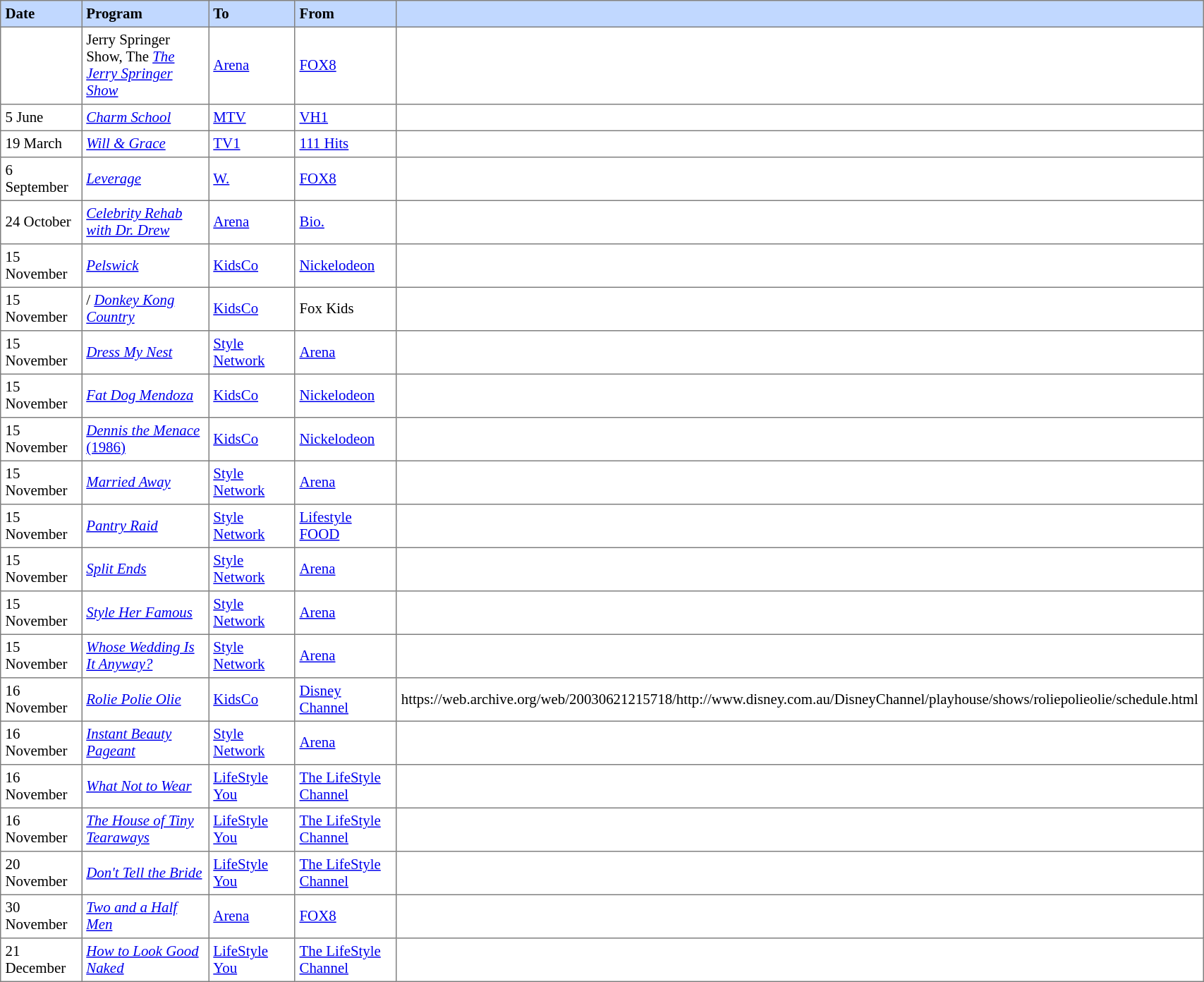<table border="1" cellpadding="4" cellspacing="0"  style="text-align:left; font-size:87%; border-collapse:collapse; width:90%;">
<tr style="background:#C1D8FF;">
<th width=9%>Date</th>
<th style="width:25%;">Program</th>
<th style="width:13%;">To</th>
<th style="width:13%;">From</th>
<th width=4%></th>
</tr>
<tr>
<td></td>
<td><span>Jerry Springer Show, The</span>  <em><a href='#'>The Jerry Springer Show</a></em></td>
<td><a href='#'>Arena</a></td>
<td><a href='#'>FOX8</a></td>
<td></td>
</tr>
<tr>
<td>5 June</td>
<td><em> <a href='#'>Charm School</a></em></td>
<td><a href='#'>MTV</a></td>
<td><a href='#'>VH1</a></td>
<td></td>
</tr>
<tr>
<td>19 March</td>
<td> <em><a href='#'>Will & Grace</a></em></td>
<td><a href='#'>TV1</a></td>
<td><a href='#'>111 Hits</a></td>
<td></td>
</tr>
<tr>
<td>6 September</td>
<td> <em><a href='#'>Leverage</a></em></td>
<td><a href='#'>W.</a></td>
<td><a href='#'>FOX8</a></td>
<td></td>
</tr>
<tr>
<td>24 October</td>
<td> <em><a href='#'>Celebrity Rehab with Dr. Drew</a></em></td>
<td><a href='#'>Arena</a></td>
<td><a href='#'>Bio.</a></td>
<td></td>
</tr>
<tr>
<td>15 November</td>
<td> <em><a href='#'>Pelswick</a></em></td>
<td><a href='#'>KidsCo</a></td>
<td><a href='#'>Nickelodeon</a></td>
<td></td>
</tr>
<tr>
<td>15 November</td>
<td>/ <em><a href='#'>Donkey Kong Country</a></em></td>
<td><a href='#'>KidsCo</a></td>
<td>Fox Kids</td>
<td></td>
</tr>
<tr>
<td>15 November</td>
<td> <em><a href='#'>Dress My Nest</a></em></td>
<td><a href='#'>Style Network</a></td>
<td><a href='#'>Arena</a></td>
<td></td>
</tr>
<tr>
<td>15 November</td>
<td> <em><a href='#'>Fat Dog Mendoza</a></em></td>
<td><a href='#'>KidsCo</a></td>
<td><a href='#'>Nickelodeon</a></td>
<td></td>
</tr>
<tr>
<td>15 November</td>
<td> <a href='#'><em>Dennis the Menace</em> (1986)</a></td>
<td><a href='#'>KidsCo</a></td>
<td><a href='#'>Nickelodeon</a></td>
<td></td>
</tr>
<tr>
<td>15 November</td>
<td> <em><a href='#'>Married Away</a></em></td>
<td><a href='#'>Style Network</a></td>
<td><a href='#'>Arena</a></td>
<td></td>
</tr>
<tr>
<td>15 November</td>
<td> <em><a href='#'>Pantry Raid</a></em></td>
<td><a href='#'>Style Network</a></td>
<td><a href='#'>Lifestyle FOOD</a></td>
<td></td>
</tr>
<tr>
<td>15 November</td>
<td> <em><a href='#'>Split Ends</a></em></td>
<td><a href='#'>Style Network</a></td>
<td><a href='#'>Arena</a></td>
<td></td>
</tr>
<tr>
<td>15 November</td>
<td> <em><a href='#'>Style Her Famous</a></em></td>
<td><a href='#'>Style Network</a></td>
<td><a href='#'>Arena</a></td>
<td></td>
</tr>
<tr>
<td>15 November</td>
<td> <em><a href='#'>Whose Wedding Is It Anyway?</a></em></td>
<td><a href='#'>Style Network</a></td>
<td><a href='#'>Arena</a></td>
<td></td>
</tr>
<tr>
<td>16 November</td>
<td> <em><a href='#'>Rolie Polie Olie</a></em></td>
<td><a href='#'>KidsCo</a></td>
<td><a href='#'>Disney Channel</a></td>
<td> https://web.archive.org/web/20030621215718/http://www.disney.com.au/DisneyChannel/playhouse/shows/roliepolieolie/schedule.html</td>
</tr>
<tr>
<td>16 November</td>
<td> <em><a href='#'>Instant Beauty Pageant</a></em></td>
<td><a href='#'>Style Network</a></td>
<td><a href='#'>Arena</a></td>
<td></td>
</tr>
<tr>
<td>16 November</td>
<td> <em><a href='#'>What Not to Wear</a></em></td>
<td><a href='#'>LifeStyle You</a></td>
<td><a href='#'>The LifeStyle Channel</a></td>
<td></td>
</tr>
<tr>
<td>16 November</td>
<td> <em><a href='#'>The House of Tiny Tearaways</a></em></td>
<td><a href='#'>LifeStyle You</a></td>
<td><a href='#'>The LifeStyle Channel</a></td>
<td></td>
</tr>
<tr>
<td>20 November</td>
<td> <em><a href='#'>Don't Tell the Bride</a></em></td>
<td><a href='#'>LifeStyle You</a></td>
<td><a href='#'>The LifeStyle Channel</a></td>
<td></td>
</tr>
<tr>
<td>30 November</td>
<td> <em><a href='#'>Two and a Half Men</a></em></td>
<td><a href='#'>Arena</a></td>
<td><a href='#'>FOX8</a></td>
<td></td>
</tr>
<tr>
<td>21 December</td>
<td> <em><a href='#'>How to Look Good Naked</a></em></td>
<td><a href='#'>LifeStyle You</a></td>
<td><a href='#'>The LifeStyle Channel</a></td>
<td></td>
</tr>
</table>
